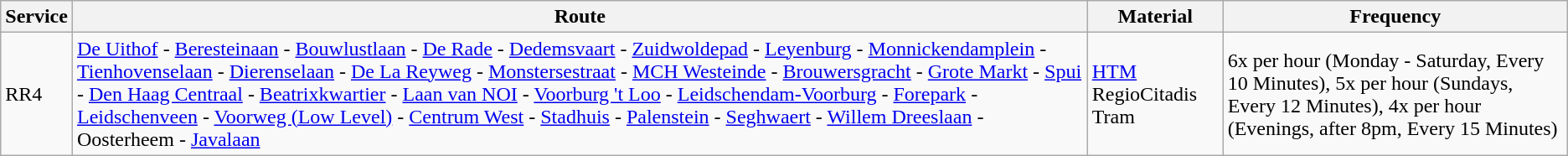<table class="wikitable vatop">
<tr>
<th>Service</th>
<th>Route</th>
<th>Material</th>
<th>Frequency</th>
</tr>
<tr>
<td>RR4</td>
<td><a href='#'>De Uithof</a> - <a href='#'>Beresteinaan</a> - <a href='#'>Bouwlustlaan</a> - <a href='#'>De Rade</a> - <a href='#'>Dedemsvaart</a> - <a href='#'>Zuidwoldepad</a> - <a href='#'>Leyenburg</a> - <a href='#'>Monnickendamplein</a> - <a href='#'>Tienhovenselaan</a> - <a href='#'>Dierenselaan</a> - <a href='#'>De La Reyweg</a> - <a href='#'>Monstersestraat</a> - <a href='#'>MCH Westeinde</a> - <a href='#'>Brouwersgracht</a> - <a href='#'>Grote Markt</a> - <a href='#'>Spui</a> - <a href='#'>Den Haag Centraal</a> - <a href='#'>Beatrixkwartier</a> - <a href='#'>Laan van NOI</a> - <a href='#'>Voorburg 't Loo</a> - <a href='#'>Leidschendam-Voorburg</a> - <a href='#'>Forepark</a> - <a href='#'>Leidschenveen</a> - <a href='#'>Voorweg (Low Level)</a> - <a href='#'>Centrum West</a> - <a href='#'>Stadhuis</a> - <a href='#'>Palenstein</a> - <a href='#'>Seghwaert</a> - <a href='#'>Willem Dreeslaan</a> - Oosterheem - <a href='#'>Javalaan</a></td>
<td><a href='#'>HTM</a> RegioCitadis Tram</td>
<td>6x per hour (Monday - Saturday, Every 10 Minutes), 5x per hour (Sundays, Every 12 Minutes), 4x per hour (Evenings, after 8pm, Every 15 Minutes)</td>
</tr>
</table>
